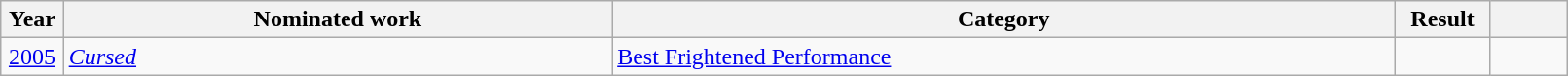<table class="wikitable plainrowheaders" style="width:85%;">
<tr>
<th scope="col" style="width:4%;">Year</th>
<th scope="col" style="width:35%;">Nominated work</th>
<th scope="col" style="width:50%;">Category</th>
<th scope="col" style="width:6%;">Result</th>
<th scope="col" style="width:6%;"></th>
</tr>
<tr>
<td align="center"><a href='#'>2005</a></td>
<td><em><a href='#'>Cursed</a></em></td>
<td><a href='#'>Best Frightened Performance</a></td>
<td></td>
<td></td>
</tr>
</table>
